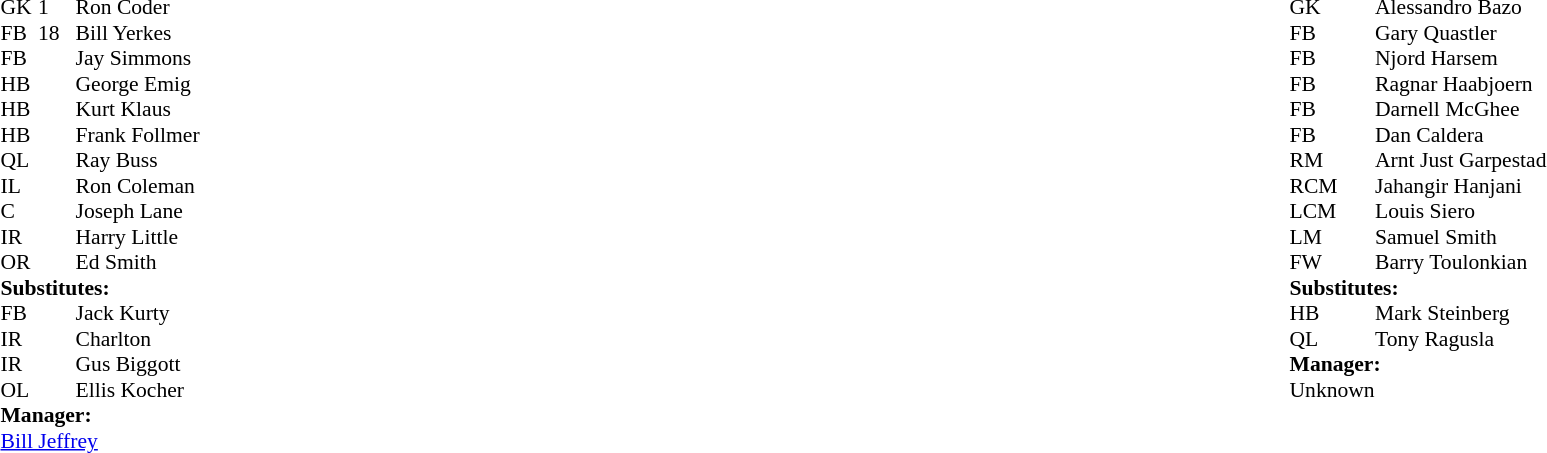<table width="100%">
<tr>
<td valign="top" width="40%"><br><table style="font-size:90%" cellspacing="0" cellpadding="0">
<tr>
<th width=25></th>
<th width=25></th>
</tr>
<tr>
<td>GK</td>
<td>1</td>
<td> Ron Coder</td>
</tr>
<tr>
<td>FB</td>
<td>18</td>
<td> Bill Yerkes</td>
</tr>
<tr>
<td>FB</td>
<td></td>
<td> Jay Simmons</td>
</tr>
<tr>
<td>HB</td>
<td></td>
<td> George Emig</td>
</tr>
<tr>
<td>HB</td>
<td></td>
<td> Kurt Klaus</td>
</tr>
<tr>
<td>HB</td>
<td></td>
<td> Frank Follmer</td>
</tr>
<tr>
<td>QL</td>
<td></td>
<td> Ray Buss</td>
</tr>
<tr>
<td>IL</td>
<td></td>
<td> Ron Coleman</td>
</tr>
<tr>
<td>C</td>
<td></td>
<td> Joseph Lane</td>
</tr>
<tr>
<td>IR</td>
<td></td>
<td> Harry Little</td>
</tr>
<tr>
<td>OR</td>
<td></td>
<td> Ed Smith</td>
</tr>
<tr>
<td colspan=3><strong>Substitutes:</strong></td>
</tr>
<tr>
<td>FB</td>
<td></td>
<td> Jack Kurty</td>
</tr>
<tr>
<td>IR</td>
<td></td>
<td> Charlton</td>
</tr>
<tr>
<td>IR</td>
<td></td>
<td> Gus Biggott</td>
</tr>
<tr>
<td>OL</td>
<td></td>
<td> Ellis Kocher</td>
</tr>
<tr>
<td colspan=3><strong>Manager:</strong></td>
</tr>
<tr>
<td colspan=3> <a href='#'>Bill Jeffrey</a></td>
</tr>
</table>
</td>
<td valign="top"></td>
<td valign="top" width="50%"><br><table style="font-size:90%; margin:auto" cellspacing="0" cellpadding="0">
<tr>
<th width=25></th>
<th width=25></th>
</tr>
<tr>
<td>GK</td>
<td></td>
<td> Alessandro Bazo</td>
</tr>
<tr>
<td>FB</td>
<td></td>
<td> Gary Quastler</td>
</tr>
<tr>
<td>FB</td>
<td></td>
<td> Njord Harsem</td>
</tr>
<tr>
<td>FB</td>
<td></td>
<td> Ragnar Haabjoern</td>
</tr>
<tr>
<td>FB</td>
<td></td>
<td> Darnell McGhee</td>
</tr>
<tr>
<td>FB</td>
<td></td>
<td> Dan Caldera</td>
</tr>
<tr>
<td>RM</td>
<td></td>
<td> Arnt Just Garpestad</td>
</tr>
<tr>
<td>RCM</td>
<td></td>
<td> Jahangir Hanjani</td>
</tr>
<tr>
<td>LCM</td>
<td></td>
<td> Louis Siero</td>
</tr>
<tr>
<td>LM</td>
<td></td>
<td> Samuel Smith</td>
</tr>
<tr>
<td>FW</td>
<td></td>
<td> Barry Toulonkian</td>
</tr>
<tr>
<td colspan=3><strong>Substitutes:</strong></td>
</tr>
<tr>
<td>HB</td>
<td></td>
<td> Mark Steinberg</td>
</tr>
<tr>
<td>QL</td>
<td></td>
<td> Tony Ragusla</td>
</tr>
<tr>
<td colspan=3><strong>Manager:</strong></td>
</tr>
<tr>
<td colspan=3>Unknown</td>
</tr>
</table>
</td>
</tr>
</table>
